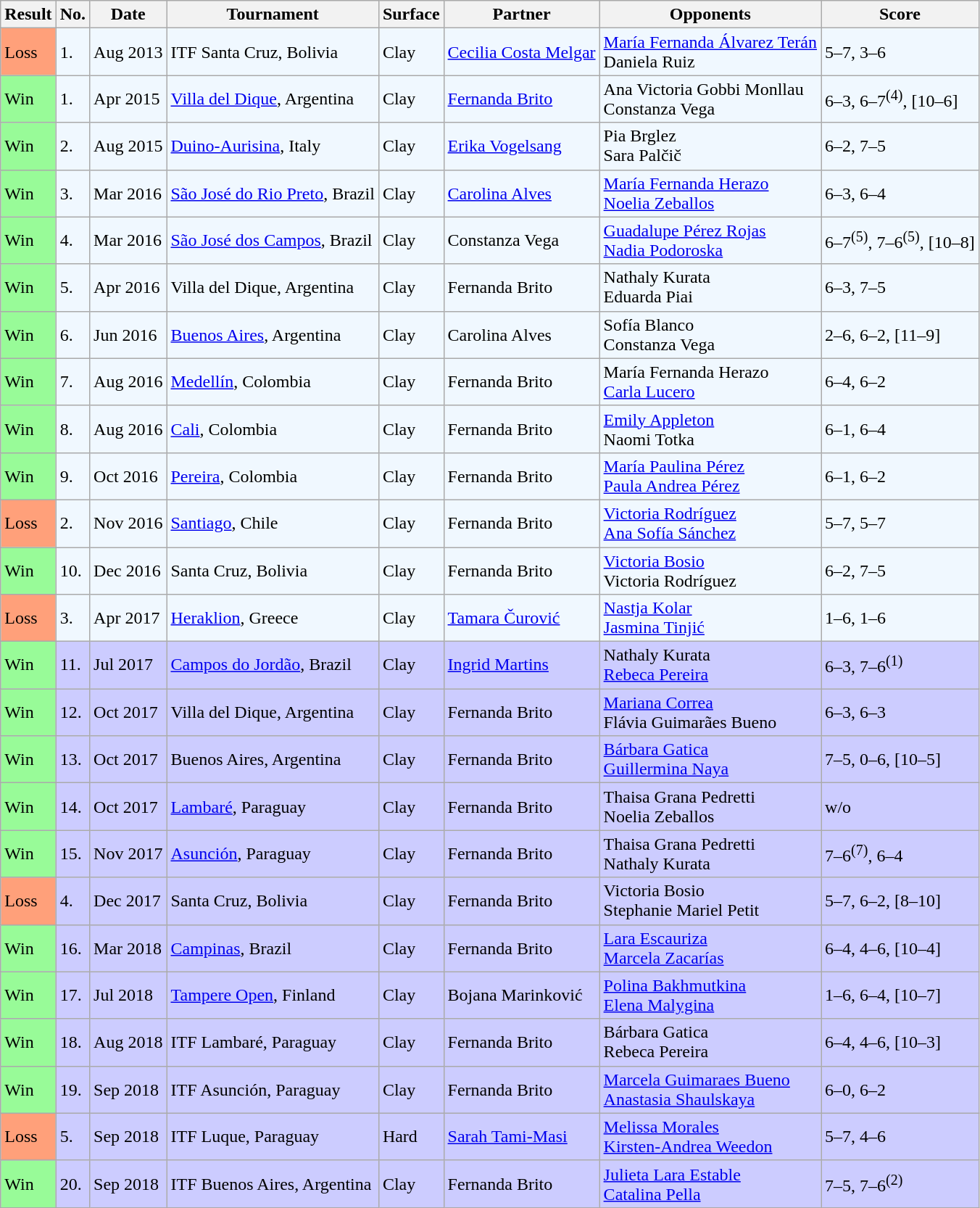<table class="sortable wikitable">
<tr>
<th>Result</th>
<th>No.</th>
<th>Date</th>
<th>Tournament</th>
<th>Surface</th>
<th>Partner</th>
<th>Opponents</th>
<th class="unsortable">Score</th>
</tr>
<tr style="background:#f0f8ff;">
<td style="background:#ffa07a;">Loss</td>
<td>1.</td>
<td>Aug 2013</td>
<td>ITF Santa Cruz, Bolivia</td>
<td>Clay</td>
<td> <a href='#'>Cecilia Costa Melgar</a></td>
<td> <a href='#'>María Fernanda Álvarez Terán</a> <br>  Daniela Ruiz</td>
<td>5–7, 3–6</td>
</tr>
<tr style="background:#f0f8ff;">
<td style="background:#98fb98;">Win</td>
<td>1.</td>
<td>Apr 2015</td>
<td><a href='#'>Villa del Dique</a>, Argentina</td>
<td>Clay</td>
<td> <a href='#'>Fernanda Brito</a></td>
<td> Ana Victoria Gobbi Monllau <br>  Constanza Vega</td>
<td>6–3, 6–7<sup>(4)</sup>, [10–6]</td>
</tr>
<tr style="background:#f0f8ff;">
<td style="background:#98fb98;">Win</td>
<td>2.</td>
<td>Aug 2015</td>
<td><a href='#'>Duino-Aurisina</a>, Italy</td>
<td>Clay</td>
<td> <a href='#'>Erika Vogelsang</a></td>
<td> Pia Brglez <br>  Sara Palčič</td>
<td>6–2, 7–5</td>
</tr>
<tr style="background:#f0f8ff;">
<td style="background:#98fb98;">Win</td>
<td>3.</td>
<td>Mar 2016</td>
<td><a href='#'>São José do Rio Preto</a>, Brazil</td>
<td>Clay</td>
<td> <a href='#'>Carolina Alves</a></td>
<td> <a href='#'>María Fernanda Herazo</a> <br>  <a href='#'>Noelia Zeballos</a></td>
<td>6–3, 6–4</td>
</tr>
<tr style="background:#f0f8ff;">
<td style="background:#98fb98;">Win</td>
<td>4.</td>
<td>Mar 2016</td>
<td><a href='#'>São José dos Campos</a>, Brazil</td>
<td>Clay</td>
<td> Constanza Vega</td>
<td> <a href='#'>Guadalupe Pérez Rojas</a> <br>  <a href='#'>Nadia Podoroska</a></td>
<td>6–7<sup>(5)</sup>, 7–6<sup>(5)</sup>, [10–8]</td>
</tr>
<tr style="background:#f0f8ff;">
<td style="background:#98fb98;">Win</td>
<td>5.</td>
<td>Apr 2016</td>
<td>Villa del Dique, Argentina</td>
<td>Clay</td>
<td> Fernanda Brito</td>
<td> Nathaly Kurata <br>  Eduarda Piai</td>
<td>6–3, 7–5</td>
</tr>
<tr style="background:#f0f8ff;">
<td style="background:#98fb98;">Win</td>
<td>6.</td>
<td>Jun 2016</td>
<td><a href='#'>Buenos Aires</a>, Argentina</td>
<td>Clay</td>
<td> Carolina Alves</td>
<td> Sofía Blanco <br>  Constanza Vega</td>
<td>2–6, 6–2, [11–9]</td>
</tr>
<tr style="background:#f0f8ff;">
<td style="background:#98fb98;">Win</td>
<td>7.</td>
<td>Aug 2016</td>
<td><a href='#'>Medellín</a>, Colombia</td>
<td>Clay</td>
<td> Fernanda Brito</td>
<td> María Fernanda Herazo <br>  <a href='#'>Carla Lucero</a></td>
<td>6–4, 6–2</td>
</tr>
<tr style="background:#f0f8ff;">
<td style="background:#98fb98;">Win</td>
<td>8.</td>
<td>Aug 2016</td>
<td><a href='#'>Cali</a>, Colombia</td>
<td>Clay</td>
<td> Fernanda Brito</td>
<td> <a href='#'>Emily Appleton</a> <br>  Naomi Totka</td>
<td>6–1, 6–4</td>
</tr>
<tr style="background:#f0f8ff;">
<td style="background:#98fb98;">Win</td>
<td>9.</td>
<td>Oct 2016</td>
<td><a href='#'>Pereira</a>, Colombia</td>
<td>Clay</td>
<td> Fernanda Brito</td>
<td> <a href='#'>María Paulina Pérez</a> <br>  <a href='#'>Paula Andrea Pérez</a></td>
<td>6–1, 6–2</td>
</tr>
<tr style="background:#f0f8ff;">
<td style="background:#ffa07a;">Loss</td>
<td>2.</td>
<td>Nov 2016</td>
<td><a href='#'>Santiago</a>, Chile</td>
<td>Clay</td>
<td> Fernanda Brito</td>
<td> <a href='#'>Victoria Rodríguez</a> <br>  <a href='#'>Ana Sofía Sánchez</a></td>
<td>5–7, 5–7</td>
</tr>
<tr style="background:#f0f8ff;">
<td style="background:#98fb98;">Win</td>
<td>10.</td>
<td>Dec 2016</td>
<td>Santa Cruz, Bolivia</td>
<td>Clay</td>
<td> Fernanda Brito</td>
<td> <a href='#'>Victoria Bosio</a> <br>  Victoria Rodríguez</td>
<td>6–2, 7–5</td>
</tr>
<tr style="background:#f0f8ff;">
<td style="background:#ffa07a;">Loss</td>
<td>3.</td>
<td>Apr 2017</td>
<td><a href='#'>Heraklion</a>, Greece</td>
<td>Clay</td>
<td> <a href='#'>Tamara Čurović</a></td>
<td> <a href='#'>Nastja Kolar</a> <br>  <a href='#'>Jasmina Tinjić</a></td>
<td>1–6, 1–6</td>
</tr>
<tr style="background:#ccccff;">
<td style="background:#98fb98;">Win</td>
<td>11.</td>
<td>Jul 2017</td>
<td><a href='#'>Campos do Jordão</a>, Brazil</td>
<td>Clay</td>
<td> <a href='#'>Ingrid Martins</a></td>
<td> Nathaly Kurata <br>  <a href='#'>Rebeca Pereira</a></td>
<td>6–3, 7–6<sup>(1)</sup></td>
</tr>
<tr style="background:#ccccff;">
<td style="background:#98fb98;">Win</td>
<td>12.</td>
<td>Oct 2017</td>
<td>Villa del Dique, Argentina</td>
<td>Clay</td>
<td> Fernanda Brito</td>
<td> <a href='#'>Mariana Correa</a> <br>  Flávia Guimarães Bueno</td>
<td>6–3, 6–3</td>
</tr>
<tr style="background:#ccccff;">
<td bgcolor="98FB98">Win</td>
<td>13.</td>
<td>Oct 2017</td>
<td>Buenos Aires, Argentina</td>
<td>Clay</td>
<td> Fernanda Brito</td>
<td> <a href='#'>Bárbara Gatica</a> <br>  <a href='#'>Guillermina Naya</a></td>
<td>7–5, 0–6, [10–5]</td>
</tr>
<tr style="background:#ccccff;">
<td style="background:#98fb98;">Win</td>
<td>14.</td>
<td>Oct 2017</td>
<td><a href='#'>Lambaré</a>, Paraguay</td>
<td>Clay</td>
<td> Fernanda Brito</td>
<td> Thaisa Grana Pedretti <br>  Noelia Zeballos</td>
<td>w/o</td>
</tr>
<tr style="background:#ccccff;">
<td style="background:#98fb98;">Win</td>
<td>15.</td>
<td>Nov 2017</td>
<td><a href='#'>Asunción</a>, Paraguay</td>
<td>Clay</td>
<td> Fernanda Brito</td>
<td> Thaisa Grana Pedretti <br>  Nathaly Kurata</td>
<td>7–6<sup>(7)</sup>, 6–4</td>
</tr>
<tr style="background:#ccccff;">
<td bgcolor="FFA07A">Loss</td>
<td>4.</td>
<td>Dec 2017</td>
<td>Santa Cruz, Bolivia</td>
<td>Clay</td>
<td> Fernanda Brito</td>
<td> Victoria Bosio <br>  Stephanie Mariel Petit</td>
<td>5–7, 6–2, [8–10]</td>
</tr>
<tr style="background:#ccccff;">
<td style="background:#98fb98;">Win</td>
<td>16.</td>
<td>Mar 2018</td>
<td><a href='#'>Campinas</a>, Brazil</td>
<td>Clay</td>
<td> Fernanda Brito</td>
<td> <a href='#'>Lara Escauriza</a> <br>  <a href='#'>Marcela Zacarías</a></td>
<td>6–4, 4–6, [10–4]</td>
</tr>
<tr style="background:#ccccff;">
<td style="background:#98fb98;">Win</td>
<td>17.</td>
<td>Jul 2018</td>
<td><a href='#'>Tampere Open</a>, Finland</td>
<td>Clay</td>
<td> Bojana Marinković</td>
<td> <a href='#'>Polina Bakhmutkina</a> <br>  <a href='#'>Elena Malygina</a></td>
<td>1–6, 6–4, [10–7]</td>
</tr>
<tr style="background:#ccccff;">
<td style="background:#98fb98;">Win</td>
<td>18.</td>
<td>Aug 2018</td>
<td>ITF Lambaré, Paraguay</td>
<td>Clay</td>
<td> Fernanda Brito</td>
<td> Bárbara Gatica <br>  Rebeca Pereira</td>
<td>6–4, 4–6, [10–3]</td>
</tr>
<tr style="background:#ccccff;">
<td style="background:#98fb98;">Win</td>
<td>19.</td>
<td>Sep 2018</td>
<td>ITF Asunción, Paraguay</td>
<td>Clay</td>
<td> Fernanda Brito</td>
<td> <a href='#'>Marcela Guimaraes Bueno</a> <br>  <a href='#'>Anastasia Shaulskaya</a></td>
<td>6–0, 6–2</td>
</tr>
<tr style="background:#ccccff;">
<td bgcolor="FFA07A">Loss</td>
<td>5.</td>
<td>Sep 2018</td>
<td>ITF Luque, Paraguay</td>
<td>Hard</td>
<td> <a href='#'>Sarah Tami-Masi</a></td>
<td> <a href='#'>Melissa Morales</a> <br>  <a href='#'>Kirsten-Andrea Weedon</a></td>
<td>5–7, 4–6</td>
</tr>
<tr style="background:#ccccff;">
<td style="background:#98fb98;">Win</td>
<td>20.</td>
<td>Sep 2018</td>
<td>ITF Buenos Aires, Argentina</td>
<td>Clay</td>
<td> Fernanda Brito</td>
<td> <a href='#'>Julieta Lara Estable</a> <br>  <a href='#'>Catalina Pella</a></td>
<td>7–5, 7–6<sup>(2)</sup></td>
</tr>
</table>
